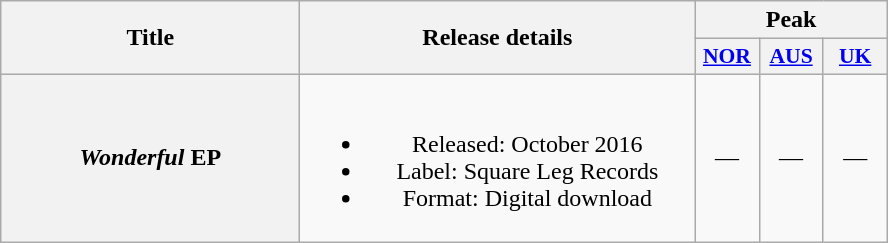<table class="wikitable plainrowheaders" style="text-align:center;">
<tr>
<th scope="col" rowspan="2" style="width:12em;">Title</th>
<th scope="col" rowspan="2" style="width:16em;">Release details</th>
<th scope="col" colspan="3">Peak</th>
</tr>
<tr>
<th scope="col" style="width:2.5em;font-size:90%;"><a href='#'>NOR</a></th>
<th scope="col" style="width:2.5em;font-size:90%;"><a href='#'>AUS</a></th>
<th scope="col" style="width:2.5em;font-size:90%;"><a href='#'>UK</a></th>
</tr>
<tr>
<th scope="row"><em>Wonderful</em> EP</th>
<td><br><ul><li>Released: October 2016</li><li>Label: Square Leg Records</li><li>Format: Digital download</li></ul></td>
<td>—</td>
<td>—</td>
<td>—</td>
</tr>
</table>
